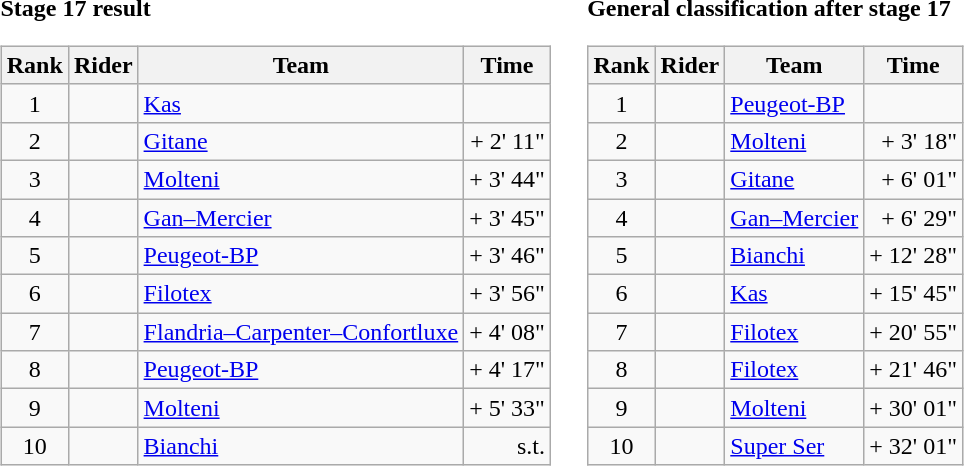<table>
<tr>
<td><strong>Stage 17 result</strong><br><table class="wikitable">
<tr>
<th scope="col">Rank</th>
<th scope="col">Rider</th>
<th scope="col">Team</th>
<th scope="col">Time</th>
</tr>
<tr>
<td style="text-align:center;">1</td>
<td></td>
<td><a href='#'>Kas</a></td>
<td style="text-align:right;"></td>
</tr>
<tr>
<td style="text-align:center;">2</td>
<td></td>
<td><a href='#'>Gitane</a></td>
<td style="text-align:right;">+ 2' 11"</td>
</tr>
<tr>
<td style="text-align:center;">3</td>
<td></td>
<td><a href='#'>Molteni</a></td>
<td style="text-align:right;">+ 3' 44"</td>
</tr>
<tr>
<td style="text-align:center;">4</td>
<td></td>
<td><a href='#'>Gan–Mercier</a></td>
<td style="text-align:right;">+ 3' 45"</td>
</tr>
<tr>
<td style="text-align:center;">5</td>
<td></td>
<td><a href='#'>Peugeot-BP</a></td>
<td style="text-align:right;">+ 3' 46"</td>
</tr>
<tr>
<td style="text-align:center;">6</td>
<td></td>
<td><a href='#'>Filotex</a></td>
<td style="text-align:right;">+ 3' 56"</td>
</tr>
<tr>
<td style="text-align:center;">7</td>
<td></td>
<td><a href='#'>Flandria–Carpenter–Confortluxe</a></td>
<td style="text-align:right;">+ 4' 08"</td>
</tr>
<tr>
<td style="text-align:center;">8</td>
<td></td>
<td><a href='#'>Peugeot-BP</a></td>
<td style="text-align:right;">+ 4' 17"</td>
</tr>
<tr>
<td style="text-align:center;">9</td>
<td></td>
<td><a href='#'>Molteni</a></td>
<td style="text-align:right;">+ 5' 33"</td>
</tr>
<tr>
<td style="text-align:center;">10</td>
<td></td>
<td><a href='#'>Bianchi</a></td>
<td style="text-align:right;">s.t.</td>
</tr>
</table>
</td>
<td></td>
<td><strong>General classification after stage 17</strong><br><table class="wikitable">
<tr>
<th scope="col">Rank</th>
<th scope="col">Rider</th>
<th scope="col">Team</th>
<th scope="col">Time</th>
</tr>
<tr>
<td style="text-align:center;">1</td>
<td> </td>
<td><a href='#'>Peugeot-BP</a></td>
<td style="text-align:right;"></td>
</tr>
<tr>
<td style="text-align:center;">2</td>
<td></td>
<td><a href='#'>Molteni</a></td>
<td style="text-align:right;">+ 3' 18"</td>
</tr>
<tr>
<td style="text-align:center;">3</td>
<td></td>
<td><a href='#'>Gitane</a></td>
<td style="text-align:right;">+ 6' 01"</td>
</tr>
<tr>
<td style="text-align:center;">4</td>
<td></td>
<td><a href='#'>Gan–Mercier</a></td>
<td style="text-align:right;">+ 6' 29"</td>
</tr>
<tr>
<td style="text-align:center;">5</td>
<td></td>
<td><a href='#'>Bianchi</a></td>
<td style="text-align:right;">+ 12' 28"</td>
</tr>
<tr>
<td style="text-align:center;">6</td>
<td></td>
<td><a href='#'>Kas</a></td>
<td style="text-align:right;">+ 15' 45"</td>
</tr>
<tr>
<td style="text-align:center;">7</td>
<td></td>
<td><a href='#'>Filotex</a></td>
<td style="text-align:right;">+ 20' 55"</td>
</tr>
<tr>
<td style="text-align:center;">8</td>
<td></td>
<td><a href='#'>Filotex</a></td>
<td style="text-align:right;">+ 21' 46"</td>
</tr>
<tr>
<td style="text-align:center;">9</td>
<td></td>
<td><a href='#'>Molteni</a></td>
<td style="text-align:right;">+ 30' 01"</td>
</tr>
<tr>
<td style="text-align:center;">10</td>
<td></td>
<td><a href='#'>Super Ser</a></td>
<td style="text-align:right;">+ 32' 01"</td>
</tr>
</table>
</td>
</tr>
</table>
